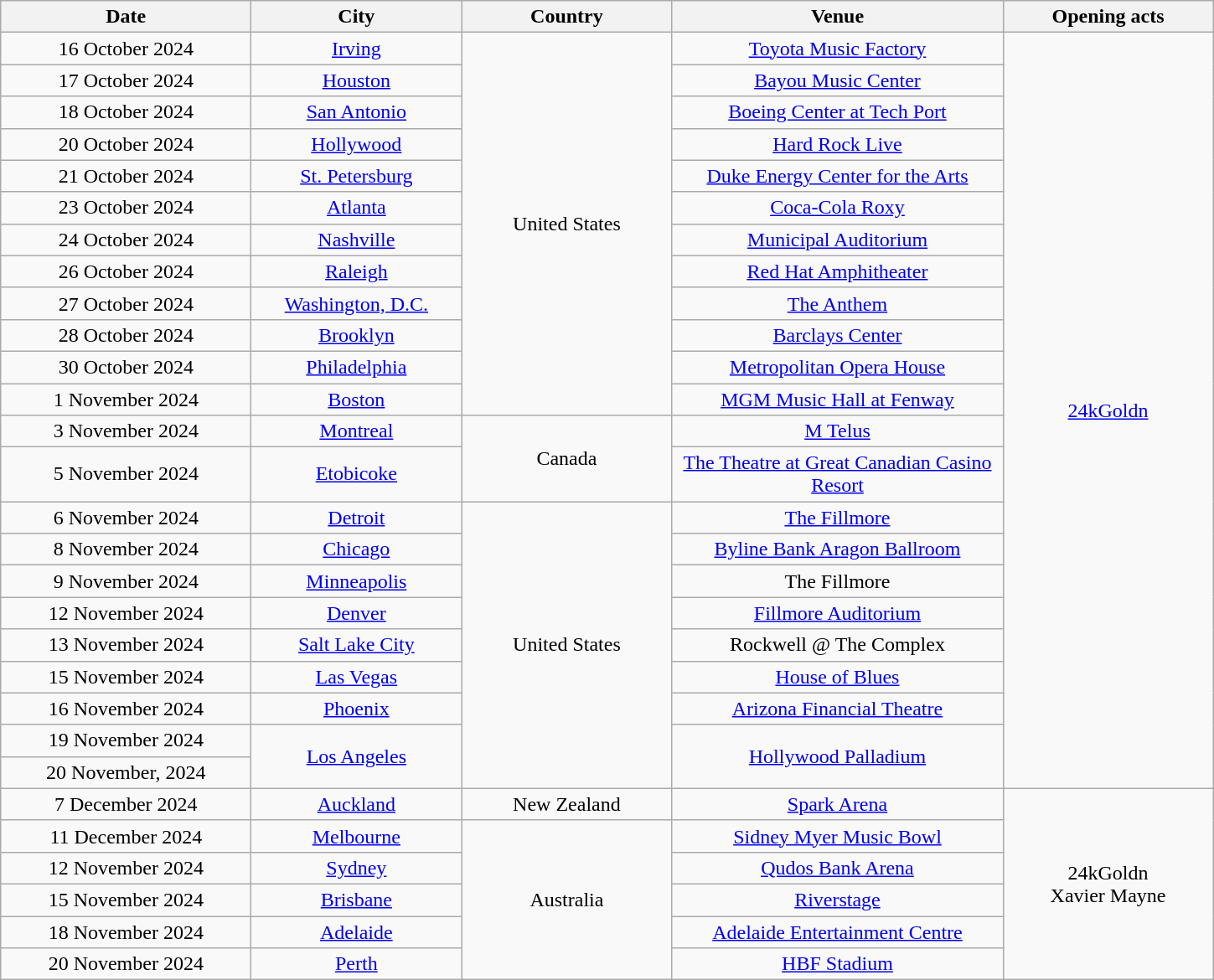<table class="wikitable plainrowheaders" style="text-align:center;">
<tr>
<th scope="col" style="width:12em;">Date</th>
<th scope="col" style="width:10em;">City</th>
<th scope="col" style="width:10em;">Country</th>
<th scope="col" style="width:16em;">Venue</th>
<th scope="col" style="width:10em;">Opening acts</th>
</tr>
<tr>
<td>16 October 2024</td>
<td><a href='#'>Irving</a></td>
<td rowspan="12">United States</td>
<td><a href='#'>Toyota Music Factory</a></td>
<td rowspan="23"><a href='#'>24kGoldn</a></td>
</tr>
<tr>
<td>17 October 2024</td>
<td><a href='#'>Houston</a></td>
<td><a href='#'>Bayou Music Center</a></td>
</tr>
<tr>
<td>18 October 2024</td>
<td><a href='#'>San Antonio</a></td>
<td><a href='#'>Boeing Center at Tech Port</a></td>
</tr>
<tr>
<td>20 October 2024</td>
<td><a href='#'>Hollywood</a></td>
<td><a href='#'>Hard Rock Live</a></td>
</tr>
<tr>
<td>21 October 2024</td>
<td><a href='#'>St. Petersburg</a></td>
<td><a href='#'>Duke Energy Center for the Arts</a></td>
</tr>
<tr>
<td>23 October 2024</td>
<td><a href='#'>Atlanta</a></td>
<td><a href='#'>Coca-Cola Roxy</a></td>
</tr>
<tr>
<td>24 October 2024</td>
<td><a href='#'>Nashville</a></td>
<td><a href='#'>Municipal Auditorium</a></td>
</tr>
<tr>
<td>26 October 2024</td>
<td><a href='#'>Raleigh</a></td>
<td><a href='#'>Red Hat Amphitheater</a></td>
</tr>
<tr>
<td>27 October 2024</td>
<td><a href='#'>Washington, D.C.</a></td>
<td><a href='#'>The Anthem</a></td>
</tr>
<tr>
<td>28 October 2024</td>
<td><a href='#'>Brooklyn</a></td>
<td><a href='#'>Barclays Center</a></td>
</tr>
<tr>
<td>30 October 2024</td>
<td><a href='#'>Philadelphia</a></td>
<td><a href='#'>Metropolitan Opera House</a></td>
</tr>
<tr>
<td>1 November 2024</td>
<td><a href='#'>Boston</a></td>
<td><a href='#'>MGM Music Hall at Fenway</a></td>
</tr>
<tr>
<td>3 November 2024</td>
<td><a href='#'>Montreal</a></td>
<td rowspan="2">Canada</td>
<td><a href='#'>M Telus</a></td>
</tr>
<tr>
<td>5 November 2024</td>
<td><a href='#'>Etobicoke</a></td>
<td><a href='#'>The Theatre at Great Canadian Casino Resort</a></td>
</tr>
<tr>
<td>6 November 2024</td>
<td><a href='#'>Detroit</a></td>
<td rowspan="9">United States</td>
<td><a href='#'>The Fillmore</a></td>
</tr>
<tr>
<td>8 November 2024</td>
<td><a href='#'>Chicago</a></td>
<td><a href='#'>Byline Bank Aragon Ballroom</a></td>
</tr>
<tr>
<td>9 November 2024</td>
<td><a href='#'>Minneapolis</a></td>
<td>The Fillmore</td>
</tr>
<tr>
<td>12 November 2024</td>
<td><a href='#'>Denver</a></td>
<td><a href='#'>Fillmore Auditorium</a></td>
</tr>
<tr>
<td>13 November 2024</td>
<td><a href='#'>Salt Lake City</a></td>
<td>Rockwell @ The Complex</td>
</tr>
<tr>
<td>15 November 2024</td>
<td><a href='#'>Las Vegas</a></td>
<td><a href='#'>House of Blues</a></td>
</tr>
<tr>
<td>16 November 2024</td>
<td><a href='#'>Phoenix</a></td>
<td><a href='#'>Arizona Financial Theatre</a></td>
</tr>
<tr>
<td>19 November 2024</td>
<td rowspan="2"><a href='#'>Los Angeles</a></td>
<td rowspan="2"><a href='#'>Hollywood Palladium</a></td>
</tr>
<tr>
<td>20 November, 2024</td>
</tr>
<tr>
<td>7 December 2024</td>
<td><a href='#'>Auckland</a></td>
<td>New Zealand</td>
<td><a href='#'>Spark Arena</a></td>
<td rowspan="6">24kGoldn<br>Xavier Mayne</td>
</tr>
<tr>
<td>11 December 2024</td>
<td><a href='#'>Melbourne</a></td>
<td rowspan="5">Australia</td>
<td><a href='#'>Sidney Myer Music Bowl</a></td>
</tr>
<tr>
<td>12 November 2024</td>
<td><a href='#'>Sydney</a></td>
<td><a href='#'>Qudos Bank Arena</a></td>
</tr>
<tr>
<td>15 November 2024</td>
<td><a href='#'>Brisbane</a></td>
<td><a href='#'>Riverstage</a></td>
</tr>
<tr>
<td>18 November 2024</td>
<td><a href='#'>Adelaide</a></td>
<td><a href='#'>Adelaide Entertainment Centre</a></td>
</tr>
<tr>
<td>20 November 2024</td>
<td><a href='#'>Perth</a></td>
<td><a href='#'>HBF Stadium</a></td>
</tr>
</table>
